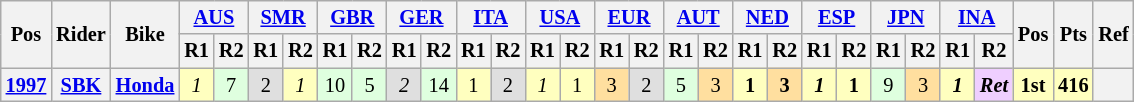<table class="wikitable" style="font-size: 85%; text-align: center">
<tr valign="top">
<th valign="middle" rowspan=2>Pos</th>
<th valign="middle" rowspan=2>Rider</th>
<th valign="middle" rowspan=2>Bike</th>
<th colspan=2><a href='#'>AUS</a><br></th>
<th colspan=2><a href='#'>SMR</a><br></th>
<th colspan=2><a href='#'>GBR</a><br></th>
<th colspan=2><a href='#'>GER</a><br></th>
<th colspan=2><a href='#'>ITA</a><br></th>
<th colspan=2><a href='#'>USA</a><br></th>
<th colspan=2><a href='#'>EUR</a><br></th>
<th colspan=2><a href='#'>AUT</a><br></th>
<th colspan=2><a href='#'>NED</a><br></th>
<th colspan=2><a href='#'>ESP</a><br></th>
<th colspan=2><a href='#'>JPN</a><br></th>
<th colspan=2><a href='#'>INA</a><br></th>
<th valign="middle" rowspan=2>Pos</th>
<th valign="middle" rowspan=2>Pts</th>
<th valign="middle" rowspan=2>Ref</th>
</tr>
<tr>
<th>R1</th>
<th>R2</th>
<th>R1</th>
<th>R2</th>
<th>R1</th>
<th>R2</th>
<th>R1</th>
<th>R2</th>
<th>R1</th>
<th>R2</th>
<th>R1</th>
<th>R2</th>
<th>R1</th>
<th>R2</th>
<th>R1</th>
<th>R2</th>
<th>R1</th>
<th>R2</th>
<th>R1</th>
<th>R2</th>
<th>R1</th>
<th>R2</th>
<th>R1</th>
<th>R2</th>
</tr>
<tr>
<th><a href='#'>1997</a></th>
<th><a href='#'>SBK</a></th>
<th><a href='#'>Honda</a></th>
<td style="background:#ffffbf;"><em>1</em></td>
<td style="background:#dfffdf;">7</td>
<td style="background:#dfdfdf;">2</td>
<td style="background:#ffffbf;"><em>1</em></td>
<td style="background:#dfffdf;">10</td>
<td style="background:#dfffdf;">5</td>
<td style="background:#dfdfdf;"><em>2</em></td>
<td style="background:#dfffdf;">14</td>
<td style="background:#ffffbf;">1</td>
<td style="background:#dfdfdf;">2</td>
<td style="background:#ffffbf;"><em>1</em></td>
<td style="background:#ffffbf;">1</td>
<td style="background:#ffdf9f;">3</td>
<td style="background:#dfdfdf;">2</td>
<td style="background:#dfffdf;">5</td>
<td style="background:#ffdf9f;">3</td>
<td style="background:#ffffbf;"><strong>1</strong></td>
<td style="background:#ffdf9f;"><strong>3</strong></td>
<td style="background:#ffffbf;"><strong><em>1</em></strong></td>
<td style="background:#ffffbf;"><strong>1</strong></td>
<td style="background:#dfffdf;">9</td>
<td style="background:#ffdf9f;">3</td>
<td style="background:#ffffbf;"><strong><em>1</em></strong></td>
<td style="background:#efcfff;"><strong><em>Ret</em></strong></td>
<td style="background:#ffffbf;"><strong>1st</strong></td>
<td style="background:#ffffbf;"><strong>416</strong></td>
<th></th>
</tr>
</table>
